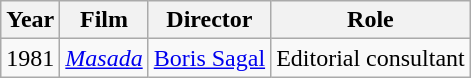<table class="wikitable">
<tr>
<th>Year</th>
<th>Film</th>
<th>Director</th>
<th>Role</th>
</tr>
<tr>
<td>1981</td>
<td><em><a href='#'>Masada</a></em></td>
<td><a href='#'>Boris Sagal</a></td>
<td>Editorial consultant</td>
</tr>
</table>
